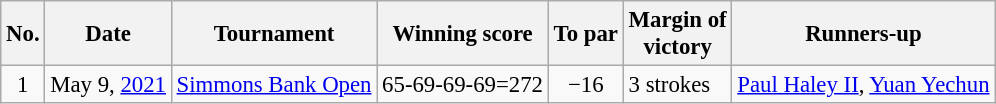<table class="wikitable" style="font-size:95%;">
<tr>
<th>No.</th>
<th>Date</th>
<th>Tournament</th>
<th>Winning score</th>
<th>To par</th>
<th>Margin of<br>victory</th>
<th>Runners-up</th>
</tr>
<tr>
<td align=center>1</td>
<td align=right>May 9, <a href='#'>2021</a></td>
<td><a href='#'>Simmons Bank Open</a></td>
<td align=right>65-69-69-69=272</td>
<td align=center>−16</td>
<td>3 strokes</td>
<td> <a href='#'>Paul Haley II</a>,  <a href='#'>Yuan Yechun</a></td>
</tr>
</table>
